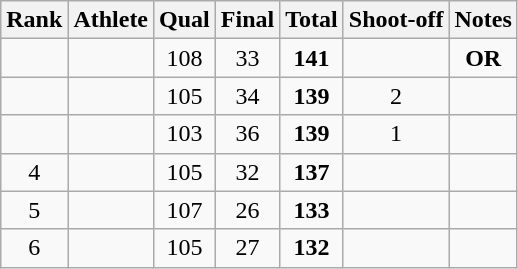<table class="wikitable sortable" style="text-align: center">
<tr>
<th>Rank</th>
<th>Athlete</th>
<th>Qual</th>
<th>Final</th>
<th>Total</th>
<th>Shoot-off</th>
<th>Notes</th>
</tr>
<tr>
<td></td>
<td align=left></td>
<td>108</td>
<td>33</td>
<td><strong>141</strong></td>
<td></td>
<td><strong>OR</strong></td>
</tr>
<tr>
<td></td>
<td align=left></td>
<td>105</td>
<td>34</td>
<td><strong>139</strong></td>
<td>2</td>
<td></td>
</tr>
<tr>
<td></td>
<td align=left></td>
<td>103</td>
<td>36</td>
<td><strong>139</strong></td>
<td>1</td>
<td></td>
</tr>
<tr>
<td>4</td>
<td align=left></td>
<td>105</td>
<td>32</td>
<td><strong>137</strong></td>
<td></td>
<td></td>
</tr>
<tr>
<td>5</td>
<td align=left></td>
<td>107</td>
<td>26</td>
<td><strong>133</strong></td>
<td></td>
<td></td>
</tr>
<tr>
<td>6</td>
<td align=left></td>
<td>105</td>
<td>27</td>
<td><strong>132</strong></td>
<td></td>
<td></td>
</tr>
</table>
